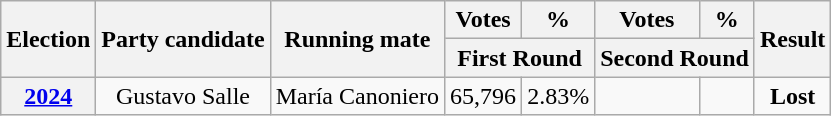<table class="wikitable" style="text-align:center">
<tr>
<th rowspan="2">Election</th>
<th rowspan="2">Party candidate</th>
<th rowspan="2">Running mate</th>
<th>Votes</th>
<th>%</th>
<th>Votes</th>
<th>%</th>
<th rowspan="2">Result</th>
</tr>
<tr>
<th colspan="2">First Round</th>
<th colspan="2">Second Round</th>
</tr>
<tr>
<th><a href='#'>2024</a></th>
<td>Gustavo Salle</td>
<td>María Canoniero</td>
<td>65,796</td>
<td>2.83%</td>
<td></td>
<td></td>
<td><strong>Lost</strong> </td>
</tr>
</table>
